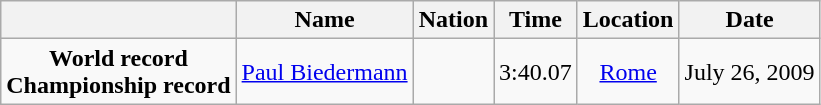<table class=wikitable style=text-align:center>
<tr>
<th></th>
<th>Name</th>
<th>Nation</th>
<th>Time</th>
<th>Location</th>
<th>Date</th>
</tr>
<tr>
<td><strong>World record</strong> <br> <strong>Championship record</strong></td>
<td><a href='#'>Paul Biedermann</a></td>
<td></td>
<td align=left>3:40.07</td>
<td><a href='#'>Rome</a></td>
<td>July 26, 2009</td>
</tr>
</table>
